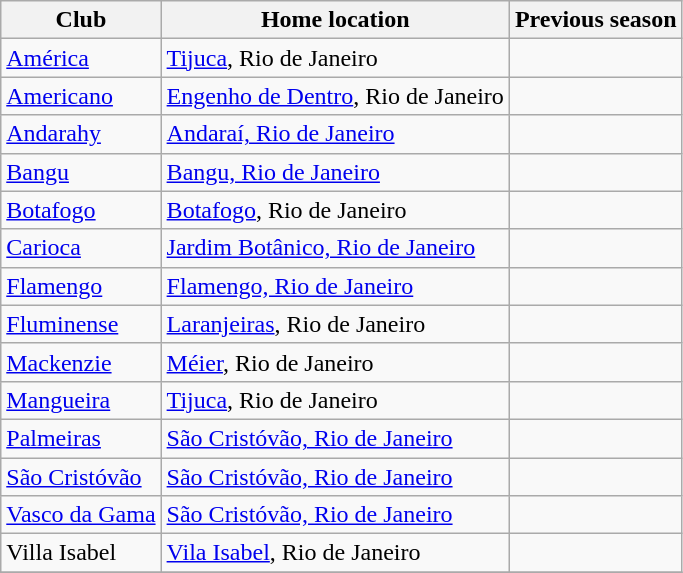<table class="wikitable sortable">
<tr>
<th>Club</th>
<th>Home location</th>
<th>Previous season</th>
</tr>
<tr>
<td><a href='#'>América</a></td>
<td><a href='#'>Tijuca</a>, Rio de Janeiro</td>
<td></td>
</tr>
<tr>
<td><a href='#'>Americano</a></td>
<td><a href='#'>Engenho de Dentro</a>, Rio de Janeiro</td>
<td></td>
</tr>
<tr>
<td><a href='#'>Andarahy</a></td>
<td><a href='#'>Andaraí, Rio de Janeiro</a></td>
<td></td>
</tr>
<tr>
<td><a href='#'>Bangu</a></td>
<td><a href='#'>Bangu, Rio de Janeiro</a></td>
<td></td>
</tr>
<tr>
<td><a href='#'>Botafogo</a></td>
<td><a href='#'>Botafogo</a>, Rio de Janeiro</td>
<td></td>
</tr>
<tr>
<td><a href='#'>Carioca</a></td>
<td><a href='#'>Jardim Botânico, Rio de Janeiro</a></td>
<td></td>
</tr>
<tr>
<td><a href='#'>Flamengo</a></td>
<td><a href='#'>Flamengo, Rio de Janeiro</a></td>
<td></td>
</tr>
<tr>
<td><a href='#'>Fluminense</a></td>
<td><a href='#'>Laranjeiras</a>, Rio de Janeiro</td>
<td></td>
</tr>
<tr>
<td><a href='#'>Mackenzie</a></td>
<td><a href='#'>Méier</a>, Rio de Janeiro</td>
<td></td>
</tr>
<tr>
<td><a href='#'>Mangueira</a></td>
<td><a href='#'>Tijuca</a>, Rio de Janeiro</td>
<td></td>
</tr>
<tr>
<td><a href='#'>Palmeiras</a></td>
<td><a href='#'>São Cristóvão, Rio de Janeiro</a></td>
<td></td>
</tr>
<tr>
<td><a href='#'>São Cristóvão</a></td>
<td><a href='#'>São Cristóvão, Rio de Janeiro</a></td>
<td></td>
</tr>
<tr>
<td><a href='#'>Vasco da Gama</a></td>
<td><a href='#'>São Cristóvão, Rio de Janeiro</a></td>
<td></td>
</tr>
<tr>
<td>Villa Isabel</td>
<td><a href='#'>Vila Isabel</a>, Rio de Janeiro</td>
<td></td>
</tr>
<tr>
</tr>
</table>
